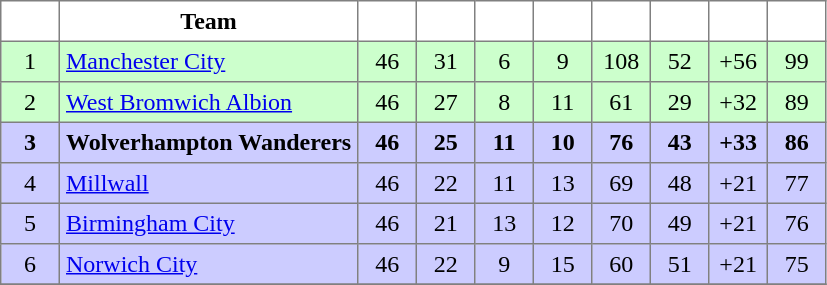<table class="toccolours" border="1" cellpadding="4" cellspacing="0" style="text-align:center; border-collapse: collapse; margin:0;">
<tr>
<th width=30></th>
<th>Team</th>
<th width="30"></th>
<th width="30"></th>
<th width="30"></th>
<th width="30"></th>
<th width="30"></th>
<th width="30"></th>
<th width="30"></th>
<th width="30"></th>
</tr>
<tr style="background:#cfc;">
<td>1</td>
<td align=left><a href='#'>Manchester City</a></td>
<td>46</td>
<td>31</td>
<td>6</td>
<td>9</td>
<td>108</td>
<td>52</td>
<td>+56</td>
<td>99</td>
</tr>
<tr style="background:#cfc;">
<td>2</td>
<td align=left><a href='#'>West Bromwich Albion</a></td>
<td>46</td>
<td>27</td>
<td>8</td>
<td>11</td>
<td>61</td>
<td>29</td>
<td>+32</td>
<td>89</td>
</tr>
<tr style="background:#ccf;">
<td><strong>3</strong></td>
<td align=left><strong>Wolverhampton Wanderers</strong></td>
<td><strong>46</strong></td>
<td><strong>25</strong></td>
<td><strong>11</strong></td>
<td><strong>10</strong></td>
<td><strong>76</strong></td>
<td><strong>43</strong></td>
<td><strong>+33</strong></td>
<td><strong>86</strong></td>
</tr>
<tr style="background:#ccf;">
<td>4</td>
<td align=left><a href='#'>Millwall</a></td>
<td>46</td>
<td>22</td>
<td>11</td>
<td>13</td>
<td>69</td>
<td>48</td>
<td>+21</td>
<td>77</td>
</tr>
<tr style="background:#ccf;">
<td>5</td>
<td align=left><a href='#'>Birmingham City</a></td>
<td>46</td>
<td>21</td>
<td>13</td>
<td>12</td>
<td>70</td>
<td>49</td>
<td>+21</td>
<td>76</td>
</tr>
<tr style="background:#ccf;">
<td>6</td>
<td align=left><a href='#'>Norwich City</a></td>
<td>46</td>
<td>22</td>
<td>9</td>
<td>15</td>
<td>60</td>
<td>51</td>
<td>+21</td>
<td>75</td>
</tr>
<tr>
</tr>
</table>
